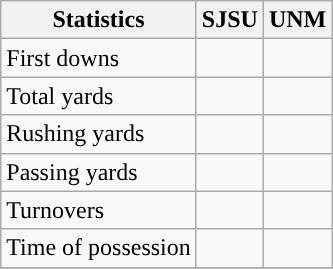<table class="wikitable" style="float: left;">
<tr>
<th>Statistics</th>
<th>SJSU</th>
<th>UNM</th>
</tr>
<tr>
<td>First downs</td>
<td></td>
<td></td>
</tr>
<tr>
<td>Total yards</td>
<td></td>
<td></td>
</tr>
<tr>
<td>Rushing yards</td>
<td></td>
<td></td>
</tr>
<tr>
<td>Passing yards</td>
<td></td>
<td></td>
</tr>
<tr>
<td>Turnovers</td>
<td></td>
<td></td>
</tr>
<tr>
<td>Time of possession</td>
<td></td>
<td></td>
</tr>
<tr>
</tr>
</table>
